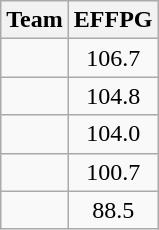<table class=wikitable>
<tr>
<th>Team</th>
<th>EFFPG</th>
</tr>
<tr>
<td></td>
<td align=center>106.7</td>
</tr>
<tr>
<td></td>
<td align=center>104.8</td>
</tr>
<tr>
<td></td>
<td align=center>104.0</td>
</tr>
<tr>
<td></td>
<td align=center>100.7</td>
</tr>
<tr>
<td></td>
<td align=center>88.5</td>
</tr>
</table>
